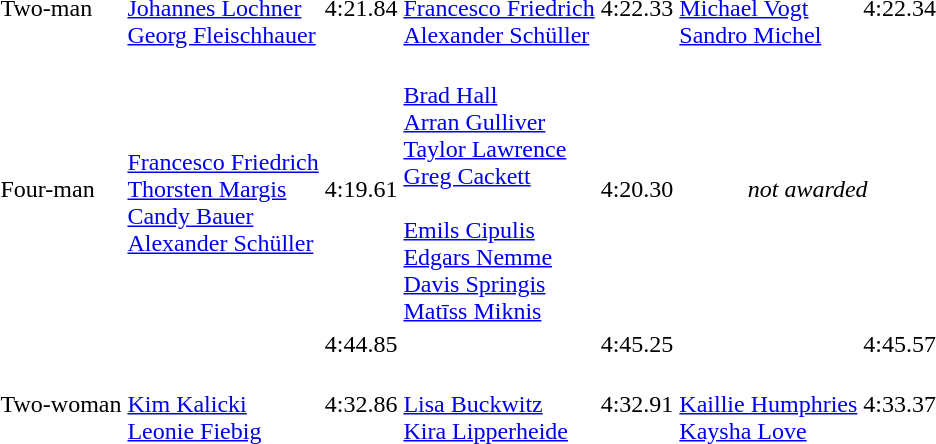<table>
<tr>
<td>Two-man<br></td>
<td><br><a href='#'>Johannes Lochner</a><br><a href='#'>Georg Fleischhauer</a></td>
<td>4:21.84</td>
<td><br><a href='#'>Francesco Friedrich</a><br><a href='#'>Alexander Schüller</a></td>
<td>4:22.33</td>
<td><br><a href='#'>Michael Vogt</a><br><a href='#'>Sandro Michel</a></td>
<td>4:22.34</td>
</tr>
<tr>
<td>Four-man<br></td>
<td><br><a href='#'>Francesco Friedrich</a><br><a href='#'>Thorsten Margis</a><br><a href='#'>Candy Bauer</a><br><a href='#'>Alexander Schüller</a></td>
<td>4:19.61</td>
<td><br><a href='#'>Brad Hall</a><br><a href='#'>Arran Gulliver</a><br><a href='#'>Taylor Lawrence</a><br><a href='#'>Greg Cackett</a><br><br><a href='#'>Emils Cipulis</a><br><a href='#'>Edgars Nemme</a><br><a href='#'>Davis Springis</a><br><a href='#'>Matīss Miknis</a></td>
<td>4:20.30</td>
<td colspan=2 align=center><em>not awarded</em></td>
</tr>
<tr>
<td><br></td>
<td></td>
<td>4:44.85</td>
<td></td>
<td>4:45.25</td>
<td></td>
<td>4:45.57</td>
</tr>
<tr>
<td>Two-woman<br></td>
<td><br><a href='#'>Kim Kalicki</a><br><a href='#'>Leonie Fiebig</a></td>
<td>4:32.86</td>
<td><br><a href='#'>Lisa Buckwitz</a><br><a href='#'>Kira Lipperheide</a></td>
<td>4:32.91</td>
<td><br><a href='#'>Kaillie Humphries</a><br><a href='#'>Kaysha Love</a></td>
<td>4:33.37</td>
</tr>
</table>
